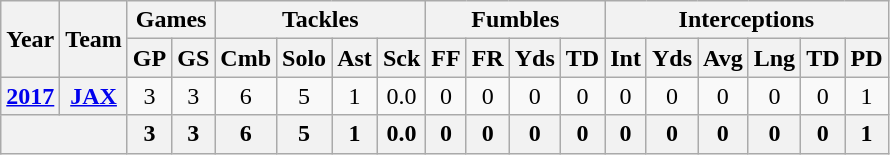<table class="wikitable" style="text-align:center">
<tr>
<th rowspan="2">Year</th>
<th rowspan="2">Team</th>
<th colspan="2">Games</th>
<th colspan="4">Tackles</th>
<th colspan="4">Fumbles</th>
<th colspan="6">Interceptions</th>
</tr>
<tr>
<th>GP</th>
<th>GS</th>
<th>Cmb</th>
<th>Solo</th>
<th>Ast</th>
<th>Sck</th>
<th>FF</th>
<th>FR</th>
<th>Yds</th>
<th>TD</th>
<th>Int</th>
<th>Yds</th>
<th>Avg</th>
<th>Lng</th>
<th>TD</th>
<th>PD</th>
</tr>
<tr>
<th><a href='#'>2017</a></th>
<th><a href='#'>JAX</a></th>
<td>3</td>
<td>3</td>
<td>6</td>
<td>5</td>
<td>1</td>
<td>0.0</td>
<td>0</td>
<td>0</td>
<td>0</td>
<td>0</td>
<td>0</td>
<td>0</td>
<td>0</td>
<td>0</td>
<td>0</td>
<td>1</td>
</tr>
<tr>
<th colspan="2"></th>
<th>3</th>
<th>3</th>
<th>6</th>
<th>5</th>
<th>1</th>
<th>0.0</th>
<th>0</th>
<th>0</th>
<th>0</th>
<th>0</th>
<th>0</th>
<th>0</th>
<th>0</th>
<th>0</th>
<th>0</th>
<th>1</th>
</tr>
</table>
